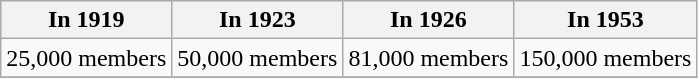<table class="wikitable" border="1">
<tr>
<th>In 1919</th>
<th>In 1923</th>
<th>In 1926</th>
<th>In 1953</th>
</tr>
<tr>
<td>25,000 members</td>
<td>50,000 members</td>
<td>81,000 members</td>
<td>150,000 members</td>
</tr>
<tr>
</tr>
</table>
